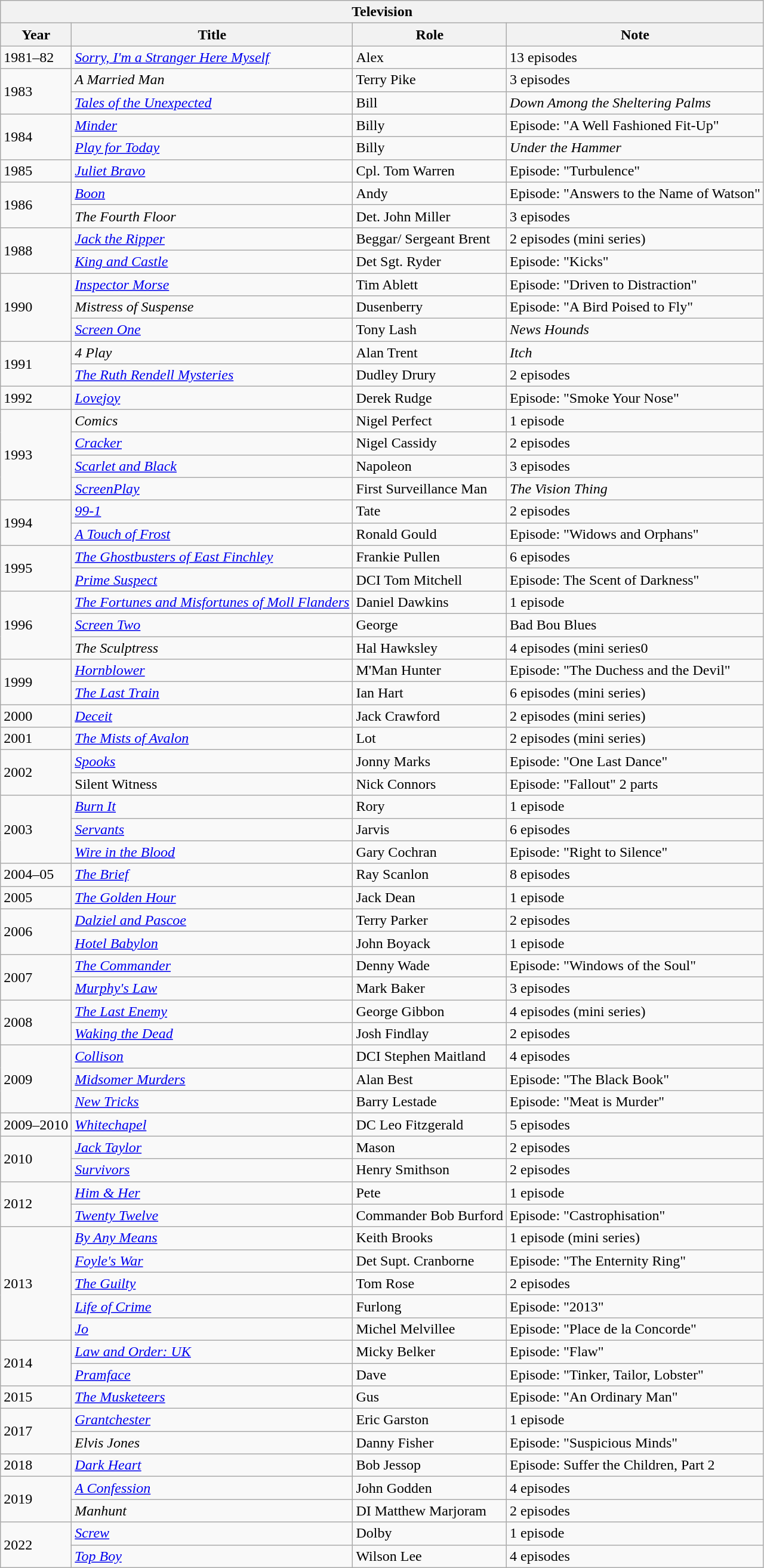<table class="wikitable">
<tr>
<th colspan="4">Television</th>
</tr>
<tr>
<th>Year</th>
<th>Title</th>
<th>Role</th>
<th>Note</th>
</tr>
<tr>
<td>1981–82</td>
<td><em><a href='#'>Sorry, I'm a Stranger Here Myself</a></em></td>
<td>Alex</td>
<td>13 episodes</td>
</tr>
<tr>
<td rowspan="2">1983</td>
<td><em>A Married Man</em></td>
<td>Terry Pike</td>
<td>3 episodes</td>
</tr>
<tr>
<td><em><a href='#'>Tales of the Unexpected</a></em></td>
<td>Bill</td>
<td><em>Down Among the Sheltering Palms</em></td>
</tr>
<tr>
<td rowspan="2">1984</td>
<td><em><a href='#'>Minder</a></em></td>
<td>Billy</td>
<td>Episode: "A Well Fashioned Fit-Up"</td>
</tr>
<tr>
<td><em><a href='#'>Play for Today</a></em></td>
<td>Billy</td>
<td><em>Under the Hammer</em></td>
</tr>
<tr>
<td>1985</td>
<td><em><a href='#'>Juliet Bravo</a></em></td>
<td>Cpl. Tom Warren</td>
<td>Episode: "Turbulence"</td>
</tr>
<tr>
<td rowspan="2">1986</td>
<td><em><a href='#'>Boon</a></em></td>
<td>Andy</td>
<td>Episode: "Answers to the Name of Watson"</td>
</tr>
<tr>
<td><em>The Fourth Floor</em></td>
<td>Det. John Miller</td>
<td>3 episodes</td>
</tr>
<tr>
<td rowspan="2">1988</td>
<td><em><a href='#'>Jack the Ripper</a></em></td>
<td>Beggar/ Sergeant Brent</td>
<td>2 episodes (mini series)</td>
</tr>
<tr>
<td><em><a href='#'>King and Castle</a></em></td>
<td>Det Sgt. Ryder</td>
<td>Episode: "Kicks"</td>
</tr>
<tr>
<td rowspan="3">1990</td>
<td><em><a href='#'>Inspector Morse</a></em></td>
<td>Tim Ablett</td>
<td>Episode: "Driven to Distraction"</td>
</tr>
<tr>
<td><em>Mistress of Suspense</em></td>
<td>Dusenberry</td>
<td>Episode: "A Bird Poised to Fly"</td>
</tr>
<tr>
<td><em><a href='#'>Screen One</a></em></td>
<td>Tony Lash</td>
<td><em>News Hounds</em></td>
</tr>
<tr>
<td rowspan="2">1991</td>
<td><em>4 Play</em></td>
<td>Alan Trent</td>
<td><em>Itch</em></td>
</tr>
<tr>
<td><em><a href='#'>The Ruth Rendell Mysteries</a></em></td>
<td>Dudley Drury</td>
<td>2 episodes</td>
</tr>
<tr>
<td>1992</td>
<td><em><a href='#'>Lovejoy</a></em></td>
<td>Derek Rudge</td>
<td>Episode: "Smoke Your Nose"</td>
</tr>
<tr>
<td rowspan="4">1993</td>
<td><em>Comics</em></td>
<td>Nigel Perfect</td>
<td>1 episode</td>
</tr>
<tr>
<td><em><a href='#'>Cracker</a></em></td>
<td>Nigel Cassidy</td>
<td>2 episodes</td>
</tr>
<tr>
<td><em><a href='#'>Scarlet and Black</a></em></td>
<td>Napoleon</td>
<td>3 episodes</td>
</tr>
<tr>
<td><em><a href='#'>ScreenPlay</a></em></td>
<td>First Surveillance Man</td>
<td><em>The Vision Thing</em></td>
</tr>
<tr>
<td rowspan="2">1994</td>
<td><em><a href='#'>99-1</a></em></td>
<td>Tate</td>
<td>2 episodes</td>
</tr>
<tr>
<td><em><a href='#'>A Touch of Frost</a></em></td>
<td>Ronald Gould</td>
<td>Episode: "Widows and Orphans"</td>
</tr>
<tr>
<td rowspan="2">1995</td>
<td><em><a href='#'>The Ghostbusters of East Finchley</a></em></td>
<td>Frankie Pullen</td>
<td>6 episodes</td>
</tr>
<tr>
<td><em><a href='#'>Prime Suspect</a></em></td>
<td>DCI Tom Mitchell</td>
<td>Episode: The Scent of Darkness"</td>
</tr>
<tr>
<td rowspan="3">1996</td>
<td><em><a href='#'>The Fortunes and Misfortunes of Moll Flanders</a></em></td>
<td>Daniel Dawkins</td>
<td>1 episode</td>
</tr>
<tr>
<td><em><a href='#'>Screen Two</a></em></td>
<td>George</td>
<td>Bad Bou Blues</td>
</tr>
<tr>
<td><em>The Sculptress</em></td>
<td>Hal Hawksley</td>
<td>4 episodes (mini series0</td>
</tr>
<tr>
<td rowspan="2">1999</td>
<td><em><a href='#'>Hornblower</a></em></td>
<td>M'Man Hunter</td>
<td>Episode: "The Duchess and the Devil"</td>
</tr>
<tr>
<td><em><a href='#'>The Last Train</a></em></td>
<td>Ian Hart</td>
<td>6 episodes (mini series)</td>
</tr>
<tr>
<td>2000</td>
<td><em><a href='#'>Deceit</a></em></td>
<td>Jack Crawford</td>
<td>2 episodes (mini series)</td>
</tr>
<tr>
<td>2001</td>
<td><em><a href='#'>The Mists of Avalon</a></em></td>
<td>Lot</td>
<td>2 episodes (mini series)</td>
</tr>
<tr>
<td rowspan="2">2002</td>
<td><em><a href='#'>Spooks</a></em></td>
<td>Jonny Marks</td>
<td>Episode: "One Last Dance"</td>
</tr>
<tr>
<td>Silent Witness</td>
<td>Nick Connors</td>
<td>Episode: "Fallout" 2 parts</td>
</tr>
<tr>
<td rowspan="3">2003</td>
<td><em><a href='#'>Burn It</a></em></td>
<td>Rory</td>
<td>1 episode</td>
</tr>
<tr>
<td><em><a href='#'>Servants</a></em></td>
<td>Jarvis</td>
<td>6 episodes</td>
</tr>
<tr>
<td><em><a href='#'>Wire in the Blood</a></em></td>
<td>Gary Cochran</td>
<td>Episode: "Right to Silence"</td>
</tr>
<tr>
<td>2004–05</td>
<td><em><a href='#'>The Brief</a></em></td>
<td>Ray Scanlon</td>
<td>8 episodes</td>
</tr>
<tr>
<td>2005</td>
<td><em><a href='#'>The Golden Hour</a></em></td>
<td>Jack Dean</td>
<td>1 episode</td>
</tr>
<tr>
<td rowspan="2">2006</td>
<td><em><a href='#'>Dalziel and Pascoe</a></em></td>
<td>Terry Parker</td>
<td>2 episodes</td>
</tr>
<tr>
<td><em><a href='#'>Hotel Babylon</a></em></td>
<td>John Boyack</td>
<td>1 episode</td>
</tr>
<tr>
<td rowspan="2">2007</td>
<td><em><a href='#'>The Commander</a></em></td>
<td>Denny Wade</td>
<td>Episode: "Windows of the Soul"</td>
</tr>
<tr>
<td><em><a href='#'>Murphy's Law</a></em></td>
<td>Mark Baker</td>
<td>3 episodes</td>
</tr>
<tr>
<td rowspan="2">2008</td>
<td><em><a href='#'>The Last Enemy</a></em></td>
<td>George Gibbon</td>
<td>4 episodes (mini series)</td>
</tr>
<tr>
<td><em><a href='#'>Waking the Dead</a></em></td>
<td>Josh Findlay</td>
<td>2 episodes</td>
</tr>
<tr>
<td rowspan="3">2009</td>
<td><em><a href='#'>Collison</a></em></td>
<td>DCI Stephen Maitland</td>
<td>4 episodes</td>
</tr>
<tr>
<td><em><a href='#'>Midsomer Murders</a></em></td>
<td>Alan Best</td>
<td>Episode: "The Black Book"</td>
</tr>
<tr>
<td><em><a href='#'>New Tricks</a></em></td>
<td>Barry Lestade</td>
<td>Episode: "Meat is Murder"</td>
</tr>
<tr>
<td>2009–2010</td>
<td><em><a href='#'>Whitechapel</a></em></td>
<td>DC Leo Fitzgerald</td>
<td>5 episodes</td>
</tr>
<tr>
<td rowspan="2">2010</td>
<td><em><a href='#'>Jack Taylor</a></em></td>
<td>Mason</td>
<td>2 episodes</td>
</tr>
<tr>
<td><em><a href='#'>Survivors</a></em></td>
<td>Henry Smithson</td>
<td>2 episodes</td>
</tr>
<tr>
<td rowspan="2">2012</td>
<td><em><a href='#'>Him & Her</a></em></td>
<td>Pete</td>
<td>1 episode</td>
</tr>
<tr>
<td><em><a href='#'>Twenty Twelve</a></em></td>
<td>Commander Bob Burford</td>
<td>Episode: "Castrophisation"</td>
</tr>
<tr>
<td rowspan="5">2013</td>
<td><em><a href='#'>By Any Means</a></em></td>
<td>Keith Brooks</td>
<td>1 episode (mini series)</td>
</tr>
<tr>
<td><em><a href='#'>Foyle's War</a></em></td>
<td>Det Supt. Cranborne</td>
<td>Episode: "The Enternity Ring"</td>
</tr>
<tr>
<td><em><a href='#'>The Guilty</a></em></td>
<td>Tom Rose</td>
<td>2 episodes</td>
</tr>
<tr>
<td><em><a href='#'>Life of Crime</a></em></td>
<td>Furlong</td>
<td>Episode: "2013"</td>
</tr>
<tr>
<td><em><a href='#'>Jo</a></em></td>
<td>Michel Melvillee</td>
<td>Episode: "Place de la Concorde"</td>
</tr>
<tr>
<td rowspan="2">2014</td>
<td><em><a href='#'>Law and Order: UK</a></em></td>
<td>Micky Belker</td>
<td>Episode: "Flaw"</td>
</tr>
<tr>
<td><em><a href='#'>Pramface</a></em></td>
<td>Dave</td>
<td>Episode: "Tinker, Tailor, Lobster"</td>
</tr>
<tr>
<td>2015</td>
<td><em><a href='#'>The Musketeers</a></em></td>
<td>Gus</td>
<td>Episode: "An Ordinary Man"</td>
</tr>
<tr>
<td rowspan="2">2017</td>
<td><em><a href='#'>Grantchester</a></em></td>
<td>Eric Garston</td>
<td>1 episode</td>
</tr>
<tr>
<td><em>Elvis Jones</em></td>
<td>Danny Fisher</td>
<td>Episode: "Suspicious Minds"</td>
</tr>
<tr>
<td>2018</td>
<td><em><a href='#'>Dark Heart</a></em></td>
<td>Bob Jessop</td>
<td>Episode: Suffer the Children, Part 2</td>
</tr>
<tr>
<td rowspan="2">2019</td>
<td><em><a href='#'>A Confession</a></em></td>
<td>John Godden</td>
<td>4 episodes</td>
</tr>
<tr>
<td><em>Manhunt</em></td>
<td>DI Matthew Marjoram</td>
<td>2 episodes</td>
</tr>
<tr>
<td rowspan="2">2022</td>
<td><em><a href='#'>Screw</a></em></td>
<td>Dolby</td>
<td>1 episode</td>
</tr>
<tr>
<td><em><a href='#'>Top Boy</a></em></td>
<td>Wilson Lee</td>
<td>4 episodes</td>
</tr>
</table>
